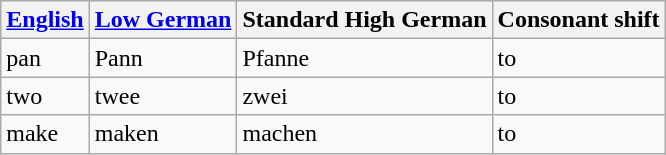<table class="wikitable">
<tr>
<th><a href='#'>English</a></th>
<th><a href='#'>Low German</a></th>
<th>Standard High German</th>
<th>Consonant shift</th>
</tr>
<tr>
<td>pan</td>
<td>Pann</td>
<td>Pfanne</td>
<td> to </td>
</tr>
<tr>
<td>two</td>
<td>twee</td>
<td>zwei</td>
<td> to </td>
</tr>
<tr>
<td>make</td>
<td>maken</td>
<td>machen</td>
<td> to </td>
</tr>
</table>
